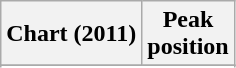<table class="wikitable sortable plainrowheaders" style="text-align:center">
<tr>
<th scope="col">Chart (2011)</th>
<th scope="col">Peak<br> position</th>
</tr>
<tr>
</tr>
<tr>
</tr>
<tr>
</tr>
<tr>
</tr>
<tr>
</tr>
<tr>
</tr>
<tr>
</tr>
</table>
